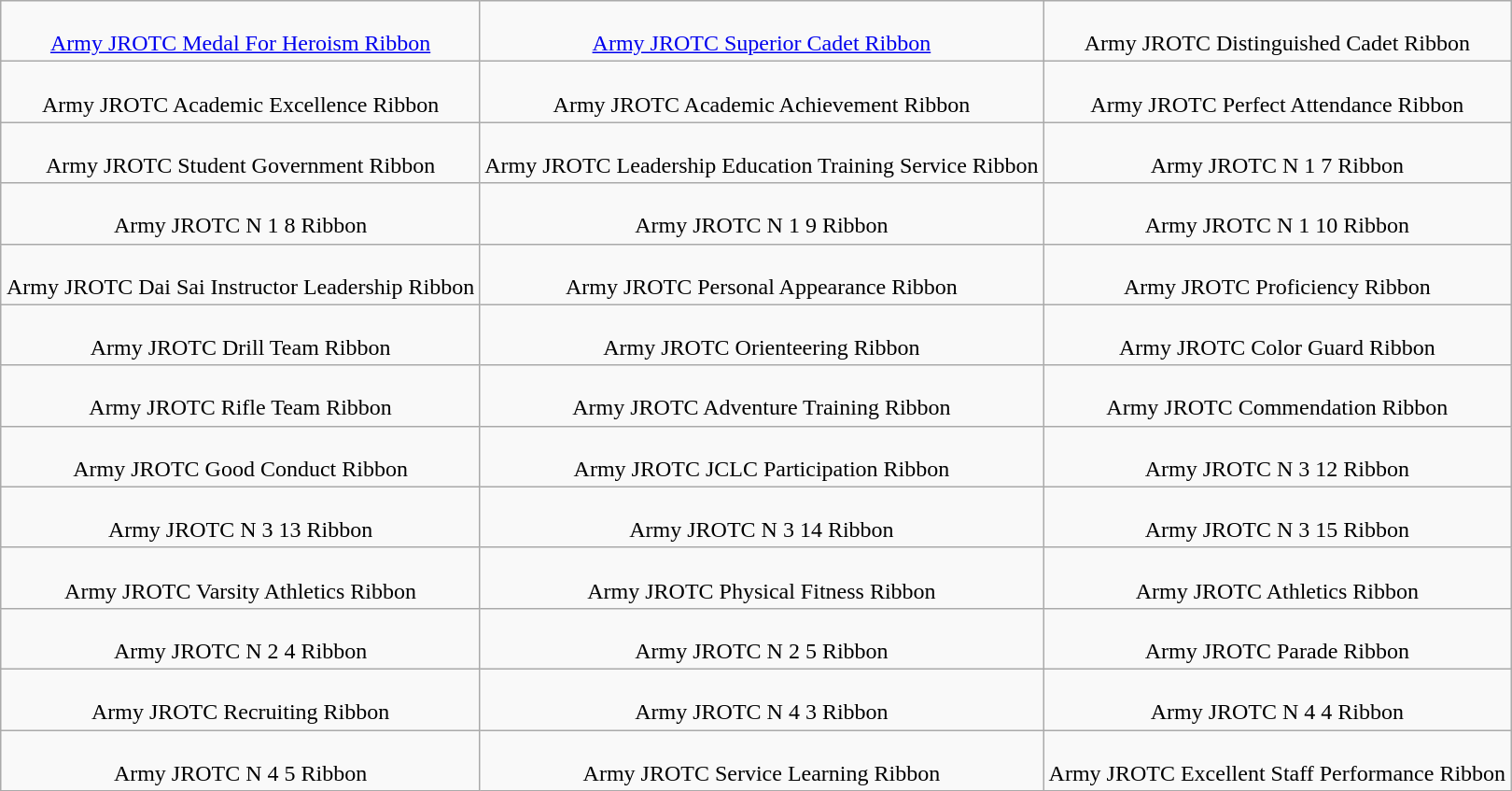<table class="wikitable" style="margin:1em auto; text-align:center;">
<tr>
<td><br><a href='#'>Army JROTC Medal For Heroism Ribbon</a></td>
<td><br><a href='#'>Army JROTC Superior Cadet Ribbon</a></td>
<td><br>Army JROTC Distinguished Cadet Ribbon</td>
</tr>
<tr>
<td><br>Army JROTC Academic Excellence Ribbon</td>
<td><br>Army JROTC Academic Achievement Ribbon</td>
<td><br>Army JROTC Perfect Attendance Ribbon</td>
</tr>
<tr>
<td><br>Army JROTC Student Government Ribbon</td>
<td><br>Army JROTC Leadership Education Training Service Ribbon</td>
<td><br>Army JROTC N 1 7 Ribbon</td>
</tr>
<tr>
<td><br>Army JROTC N 1 8 Ribbon</td>
<td><br>Army JROTC N 1 9 Ribbon</td>
<td><br>Army JROTC N 1 10 Ribbon</td>
</tr>
<tr>
<td><br>Army JROTC Dai Sai Instructor Leadership Ribbon</td>
<td><br>Army JROTC Personal Appearance Ribbon</td>
<td><br>Army JROTC Proficiency Ribbon</td>
</tr>
<tr>
<td><br>Army JROTC Drill Team Ribbon</td>
<td><br>Army JROTC Orienteering Ribbon</td>
<td><br>Army JROTC Color Guard Ribbon</td>
</tr>
<tr>
<td><br>Army JROTC Rifle Team Ribbon</td>
<td><br>Army JROTC Adventure Training Ribbon</td>
<td><br>Army JROTC Commendation Ribbon</td>
</tr>
<tr>
<td><br>Army JROTC Good Conduct Ribbon</td>
<td><br>Army JROTC JCLC Participation Ribbon</td>
<td><br>Army JROTC N 3 12 Ribbon</td>
</tr>
<tr>
<td><br>Army JROTC N 3 13 Ribbon</td>
<td><br>Army JROTC N 3 14 Ribbon</td>
<td><br>Army JROTC N 3 15 Ribbon</td>
</tr>
<tr>
<td><br>Army JROTC Varsity Athletics Ribbon</td>
<td><br>Army JROTC Physical Fitness Ribbon</td>
<td><br>Army JROTC Athletics Ribbon</td>
</tr>
<tr>
<td><br>Army JROTC N 2 4 Ribbon</td>
<td><br>Army JROTC N 2 5 Ribbon</td>
<td><br>Army JROTC Parade Ribbon</td>
</tr>
<tr>
<td><br>Army JROTC Recruiting Ribbon</td>
<td><br>Army JROTC N 4 3 Ribbon</td>
<td><br>Army JROTC N 4 4 Ribbon</td>
</tr>
<tr>
<td><br>Army JROTC N 4 5 Ribbon</td>
<td><br>Army JROTC Service Learning Ribbon</td>
<td><br>Army JROTC Excellent Staff Performance Ribbon</td>
</tr>
</table>
